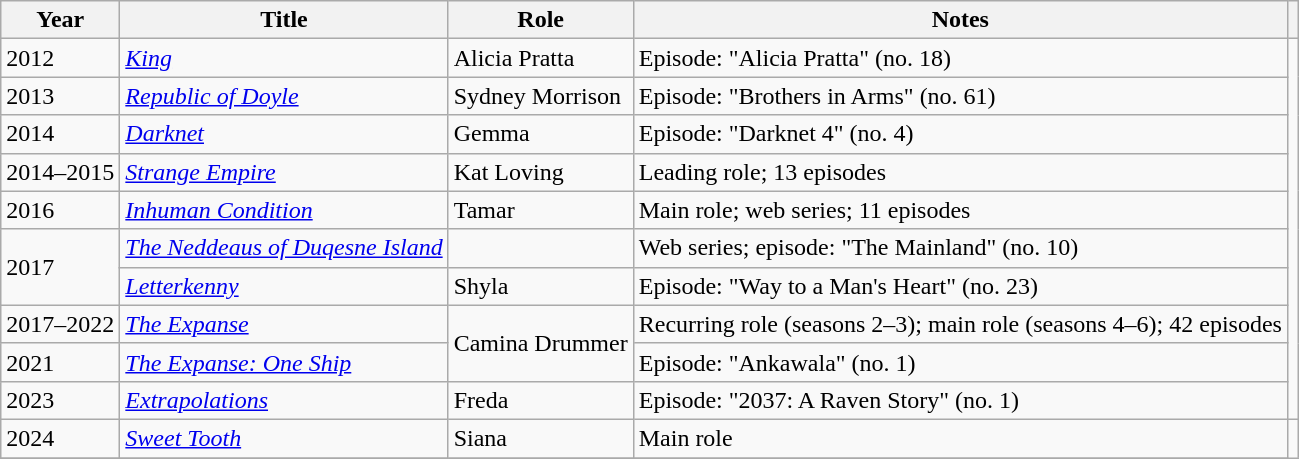<table class="wikitable plainrowheaders sortable">
<tr>
<th scope="col">Year</th>
<th scope="col">Title</th>
<th scope="col">Role</th>
<th scope="col" class="unsortable">Notes</th>
<th scope="col" class="unsortable"></th>
</tr>
<tr>
<td>2012</td>
<td><em><a href='#'>King</a></em></td>
<td>Alicia Pratta</td>
<td>Episode: "Alicia Pratta" (no. 18)</td>
<td rowspan=10></td>
</tr>
<tr>
<td>2013</td>
<td><em><a href='#'>Republic of Doyle</a></em></td>
<td>Sydney Morrison</td>
<td>Episode: "Brothers in Arms" (no. 61)</td>
</tr>
<tr>
<td>2014</td>
<td><em><a href='#'>Darknet</a></em></td>
<td>Gemma</td>
<td>Episode: "Darknet 4" (no. 4)</td>
</tr>
<tr>
<td>2014–2015</td>
<td><em><a href='#'>Strange Empire</a></em></td>
<td>Kat Loving</td>
<td>Leading role; 13 episodes</td>
</tr>
<tr>
<td>2016</td>
<td><em><a href='#'>Inhuman Condition</a></em></td>
<td>Tamar</td>
<td>Main role; web series; 11 episodes</td>
</tr>
<tr>
<td rowspan=2>2017</td>
<td data-sort-value="Neddeaus of Duqesne Island, The"><em><a href='#'>The Neddeaus of Duqesne Island</a></em></td>
<td></td>
<td>Web series; episode: "The Mainland" (no. 10)</td>
</tr>
<tr>
<td><em><a href='#'>Letterkenny</a></em></td>
<td>Shyla</td>
<td>Episode: "Way to a Man's Heart" (no. 23)</td>
</tr>
<tr>
<td>2017–2022</td>
<td data-sort-value="Expanse, The"><em><a href='#'>The Expanse</a></em></td>
<td rowspan=2>Camina Drummer</td>
<td>Recurring role (seasons 2–3); main role (seasons 4–6); 42 episodes</td>
</tr>
<tr>
<td>2021</td>
<td data-sort-value="Expanse: One Ship, The"><em><a href='#'>The Expanse: One Ship</a></em></td>
<td>Episode: "Ankawala" (no. 1)</td>
</tr>
<tr>
<td>2023</td>
<td><em><a href='#'>Extrapolations</a></em></td>
<td>Freda</td>
<td>Episode: "2037: A Raven Story" (no. 1)</td>
</tr>
<tr>
<td>2024</td>
<td><em><a href='#'>Sweet Tooth</a></em></td>
<td>Siana</td>
<td>Main role</td>
</tr>
<tr>
</tr>
</table>
